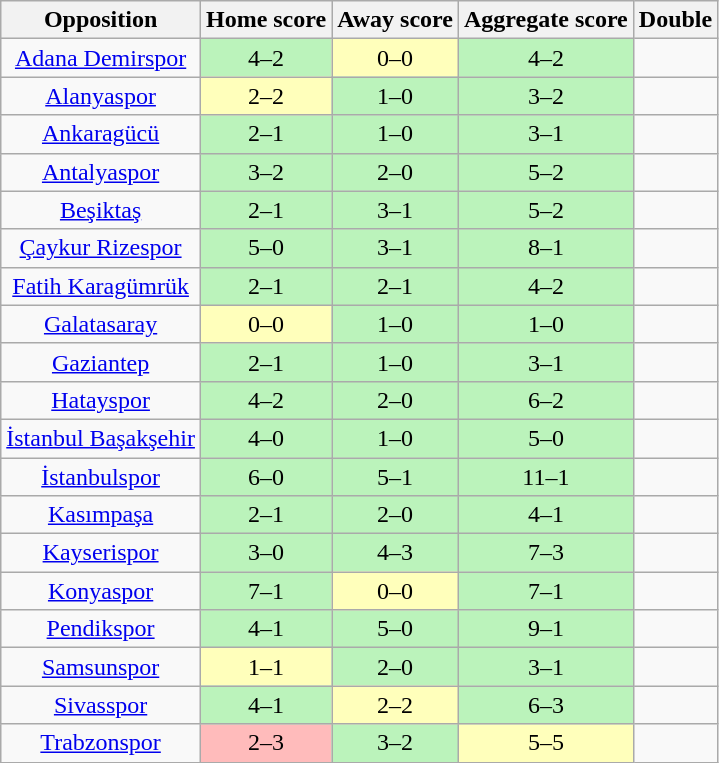<table class="wikitable" style="text-align: center;">
<tr>
<th>Opposition</th>
<th>Home score</th>
<th>Away score</th>
<th>Aggregate score</th>
<th>Double</th>
</tr>
<tr>
<td><a href='#'>Adana Demirspor</a></td>
<td style="background:#bbf3bb;">4–2</td>
<td style="background:#FFFFBB;">0–0</td>
<td style="background:#bbf3bb;">4–2</td>
<td></td>
</tr>
<tr>
<td><a href='#'>Alanyaspor</a></td>
<td style="background:#FFFFBB;">2–2</td>
<td style="background:#bbf3bb;">1–0</td>
<td style="background:#bbf3bb;">3–2</td>
<td></td>
</tr>
<tr>
<td><a href='#'>Ankaragücü</a></td>
<td style="background:#bbf3bb;">2–1</td>
<td style="background:#bbf3bb;">1–0</td>
<td style="background:#bbf3bb;">3–1</td>
<td></td>
</tr>
<tr>
<td><a href='#'>Antalyaspor</a></td>
<td style="background:#bbf3bb;">3–2</td>
<td style="background:#bbf3bb;">2–0</td>
<td style="background:#bbf3bb;">5–2</td>
<td></td>
</tr>
<tr>
<td><a href='#'>Beşiktaş</a></td>
<td style="background:#bbf3bb;">2–1</td>
<td style="background:#bbf3bb;">3–1</td>
<td style="background:#bbf3bb;">5–2</td>
<td></td>
</tr>
<tr>
<td><a href='#'>Çaykur Rizespor</a></td>
<td style="background:#bbf3bb;">5–0</td>
<td style="background:#bbf3bb;">3–1</td>
<td style="background:#bbf3bb;">8–1</td>
<td></td>
</tr>
<tr>
<td><a href='#'>Fatih Karagümrük</a></td>
<td style="background:#bbf3bb;">2–1</td>
<td style="background:#bbf3bb;">2–1</td>
<td style="background:#bbf3bb;">4–2</td>
<td></td>
</tr>
<tr>
<td><a href='#'>Galatasaray</a></td>
<td style="background:#FFFFBB;">0–0</td>
<td style="background:#bbf3bb;">1–0</td>
<td style="background:#bbf3bb;">1–0</td>
<td></td>
</tr>
<tr>
<td><a href='#'>Gaziantep</a></td>
<td style="background:#bbf3bb;">2–1</td>
<td style="background:#bbf3bb;">1–0</td>
<td style="background:#bbf3bb;">3–1</td>
<td></td>
</tr>
<tr>
<td><a href='#'>Hatayspor</a></td>
<td style="background:#bbf3bb;">4–2</td>
<td style="background:#bbf3bb;">2–0</td>
<td style="background:#bbf3bb;">6–2</td>
<td></td>
</tr>
<tr>
<td><a href='#'>İstanbul Başakşehir</a></td>
<td style="background:#bbf3bb;">4–0</td>
<td style="background:#bbf3bb;">1–0</td>
<td style="background:#bbf3bb;">5–0</td>
<td></td>
</tr>
<tr>
<td><a href='#'>İstanbulspor</a></td>
<td style="background:#bbf3bb;">6–0</td>
<td style="background:#bbf3bb;">5–1</td>
<td style="background:#bbf3bb;">11–1</td>
<td></td>
</tr>
<tr>
<td><a href='#'>Kasımpaşa</a></td>
<td style="background:#bbf3bb;">2–1</td>
<td style="background:#bbf3bb;">2–0</td>
<td style="background:#bbf3bb;">4–1</td>
<td></td>
</tr>
<tr>
<td><a href='#'>Kayserispor</a></td>
<td style="background:#bbf3bb;">3–0</td>
<td style="background:#bbf3bb;">4–3</td>
<td style="background:#bbf3bb;">7–3</td>
<td></td>
</tr>
<tr>
<td><a href='#'>Konyaspor</a></td>
<td style="background:#bbf3bb;">7–1</td>
<td style="background:#FFFFBB;">0–0</td>
<td style="background:#bbf3bb;">7–1</td>
<td></td>
</tr>
<tr>
<td><a href='#'>Pendikspor</a></td>
<td style="background:#bbf3bb;">4–1</td>
<td style="background:#bbf3bb;">5–0</td>
<td style="background:#bbf3bb;">9–1</td>
<td></td>
</tr>
<tr>
<td><a href='#'>Samsunspor</a></td>
<td style="background:#FFFFBB;">1–1</td>
<td style="background:#bbf3bb;">2–0</td>
<td style="background:#bbf3bb;">3–1</td>
<td></td>
</tr>
<tr>
<td><a href='#'>Sivasspor</a></td>
<td style="background:#bbf3bb;">4–1</td>
<td style="background:#FFFFBB;">2–2</td>
<td style="background:#bbf3bb;">6–3</td>
<td></td>
</tr>
<tr>
<td><a href='#'>Trabzonspor</a></td>
<td style="background:#fbb;">2–3</td>
<td style="background:#bbf3bb;">3–2</td>
<td style="background:#FFFFBB;">5–5</td>
<td></td>
</tr>
</table>
